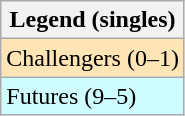<table class="wikitable">
<tr>
<th>Legend (singles)</th>
</tr>
<tr bgcolor="moccasin">
<td>Challengers (0–1)</td>
</tr>
<tr bgcolor="CFFCFF">
<td>Futures (9–5)</td>
</tr>
</table>
